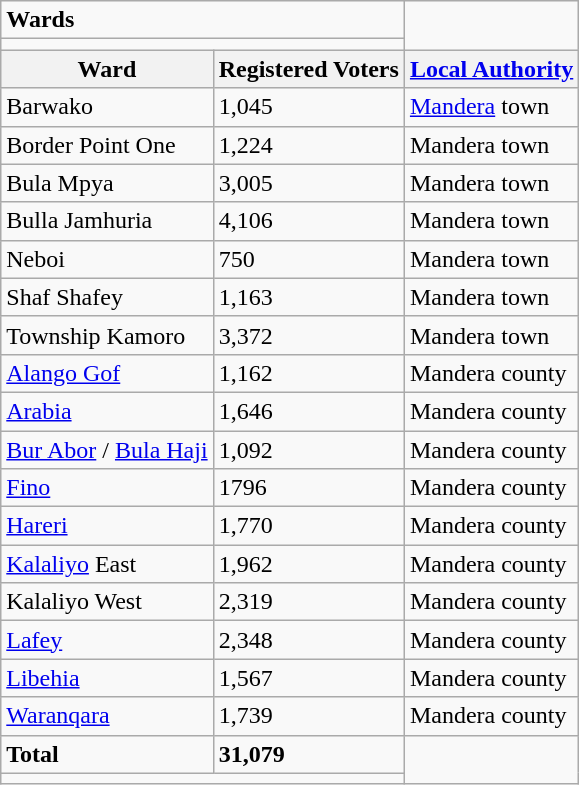<table class="wikitable">
<tr>
<td colspan="2"><strong>Wards</strong></td>
</tr>
<tr>
<td colspan="2"></td>
</tr>
<tr>
<th>Ward</th>
<th>Registered Voters</th>
<th><a href='#'>Local Authority</a></th>
</tr>
<tr>
<td>Barwako</td>
<td>1,045</td>
<td><a href='#'>Mandera</a> town</td>
</tr>
<tr>
<td>Border Point One</td>
<td>1,224</td>
<td>Mandera town</td>
</tr>
<tr>
<td>Bula Mpya</td>
<td>3,005</td>
<td>Mandera town</td>
</tr>
<tr>
<td>Bulla Jamhuria</td>
<td>4,106</td>
<td>Mandera town</td>
</tr>
<tr>
<td>Neboi</td>
<td>750</td>
<td>Mandera town</td>
</tr>
<tr>
<td>Shaf Shafey</td>
<td>1,163</td>
<td>Mandera town</td>
</tr>
<tr>
<td>Township Kamoro</td>
<td>3,372</td>
<td>Mandera town</td>
</tr>
<tr>
<td><a href='#'>Alango Gof</a></td>
<td>1,162</td>
<td>Mandera county</td>
</tr>
<tr>
<td><a href='#'>Arabia</a></td>
<td>1,646</td>
<td>Mandera county</td>
</tr>
<tr>
<td><a href='#'>Bur Abor</a> / <a href='#'>Bula Haji</a></td>
<td>1,092</td>
<td>Mandera county</td>
</tr>
<tr>
<td><a href='#'>Fino</a></td>
<td>1796</td>
<td>Mandera county</td>
</tr>
<tr>
<td><a href='#'>Hareri</a></td>
<td>1,770</td>
<td>Mandera county</td>
</tr>
<tr>
<td><a href='#'>Kalaliyo</a> East</td>
<td>1,962</td>
<td>Mandera county</td>
</tr>
<tr>
<td>Kalaliyo West</td>
<td>2,319</td>
<td>Mandera county</td>
</tr>
<tr>
<td><a href='#'>Lafey</a></td>
<td>2,348</td>
<td>Mandera county</td>
</tr>
<tr>
<td><a href='#'>Libehia</a></td>
<td>1,567</td>
<td>Mandera county</td>
</tr>
<tr>
<td><a href='#'>Waranqara</a></td>
<td>1,739</td>
<td>Mandera county</td>
</tr>
<tr>
<td><strong>Total</strong></td>
<td><strong>31,079</strong></td>
</tr>
<tr>
<td colspan="2"></td>
</tr>
</table>
